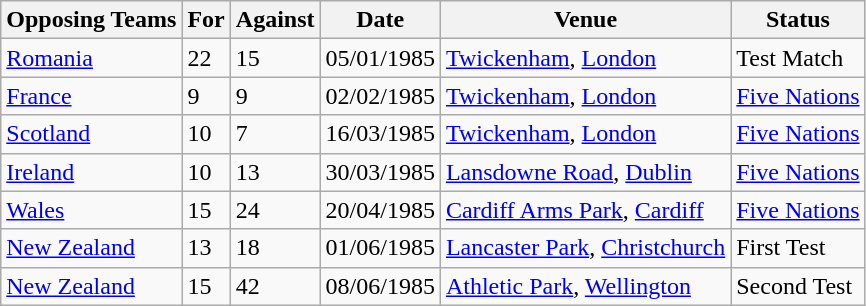<table class="wikitable">
<tr>
<th>Opposing Teams</th>
<th>For</th>
<th>Against</th>
<th>Date</th>
<th>Venue</th>
<th>Status</th>
</tr>
<tr>
<td><a href='#'>Romania</a></td>
<td>22</td>
<td>15</td>
<td>05/01/1985</td>
<td><a href='#'>Twickenham</a>, <a href='#'>London</a></td>
<td>Test Match</td>
</tr>
<tr>
<td><a href='#'>France</a></td>
<td>9</td>
<td>9</td>
<td>02/02/1985</td>
<td><a href='#'>Twickenham</a>, <a href='#'>London</a></td>
<td><a href='#'>Five Nations</a></td>
</tr>
<tr>
<td><a href='#'>Scotland</a></td>
<td>10</td>
<td>7</td>
<td>16/03/1985</td>
<td><a href='#'>Twickenham</a>, <a href='#'>London</a></td>
<td><a href='#'>Five Nations</a></td>
</tr>
<tr>
<td><a href='#'>Ireland</a></td>
<td>10</td>
<td>13</td>
<td>30/03/1985</td>
<td><a href='#'>Lansdowne Road</a>, <a href='#'>Dublin</a></td>
<td><a href='#'>Five Nations</a></td>
</tr>
<tr>
<td><a href='#'>Wales</a></td>
<td>15</td>
<td>24</td>
<td>20/04/1985</td>
<td><a href='#'>Cardiff Arms Park</a>, <a href='#'>Cardiff</a></td>
<td><a href='#'>Five Nations</a></td>
</tr>
<tr>
<td><a href='#'>New Zealand</a></td>
<td>13</td>
<td>18</td>
<td>01/06/1985</td>
<td><a href='#'>Lancaster Park</a>, <a href='#'>Christchurch</a></td>
<td>First Test</td>
</tr>
<tr>
<td><a href='#'>New Zealand</a></td>
<td>15</td>
<td>42</td>
<td>08/06/1985</td>
<td><a href='#'>Athletic Park</a>, <a href='#'>Wellington</a></td>
<td>Second Test</td>
</tr>
</table>
